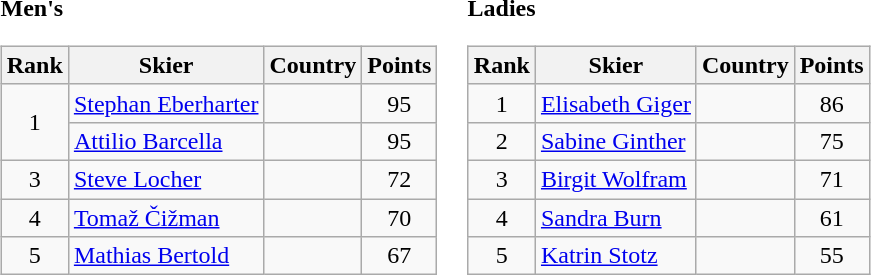<table>
<tr>
<td><br><strong>Men's</strong><table class="wikitable">
<tr class="backgroundcolor5">
<th>Rank</th>
<th>Skier</th>
<th>Country</th>
<th>Points</th>
</tr>
<tr>
<td rowspan="2" align="center">1</td>
<td><a href='#'>Stephan Eberharter</a></td>
<td></td>
<td align="center">95</td>
</tr>
<tr>
<td><a href='#'>Attilio Barcella</a></td>
<td></td>
<td align="center">95</td>
</tr>
<tr>
<td align="center">3</td>
<td><a href='#'>Steve Locher</a></td>
<td></td>
<td align="center">72</td>
</tr>
<tr>
<td align="center">4</td>
<td><a href='#'>Tomaž Čižman</a></td>
<td></td>
<td align="center">70</td>
</tr>
<tr>
<td align="center">5</td>
<td><a href='#'>Mathias Bertold</a></td>
<td></td>
<td align="center">67</td>
</tr>
</table>
</td>
<td><br><strong>Ladies</strong><table class="wikitable">
<tr class="backgroundcolor5">
<th>Rank</th>
<th>Skier</th>
<th>Country</th>
<th>Points</th>
</tr>
<tr>
<td align="center">1</td>
<td><a href='#'>Elisabeth Giger</a></td>
<td></td>
<td align="center">86</td>
</tr>
<tr>
<td align="center">2</td>
<td><a href='#'>Sabine Ginther</a></td>
<td></td>
<td align="center">75</td>
</tr>
<tr>
<td align="center">3</td>
<td><a href='#'>Birgit Wolfram</a></td>
<td></td>
<td align="center">71</td>
</tr>
<tr>
<td align="center">4</td>
<td><a href='#'>Sandra Burn</a></td>
<td></td>
<td align="center">61</td>
</tr>
<tr>
<td align="center">5</td>
<td><a href='#'>Katrin Stotz</a></td>
<td></td>
<td align="center">55</td>
</tr>
</table>
</td>
</tr>
</table>
